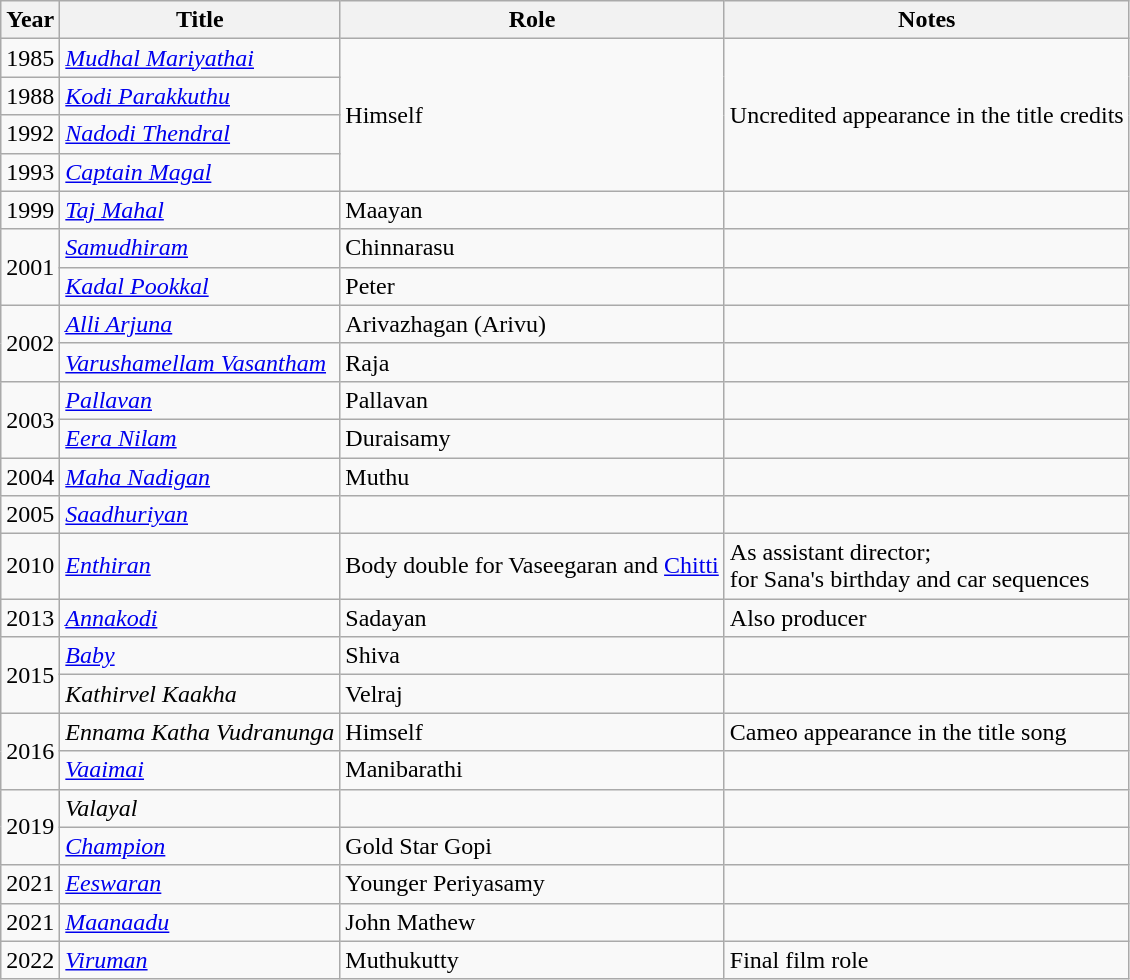<table class="wikitable sortable">
<tr>
<th>Year</th>
<th>Title</th>
<th>Role</th>
<th>Notes</th>
</tr>
<tr>
<td>1985</td>
<td><em><a href='#'>Mudhal Mariyathai</a></em></td>
<td rowspan="4">Himself</td>
<td rowspan="4">Uncredited appearance in the title credits</td>
</tr>
<tr>
<td>1988</td>
<td><em><a href='#'>Kodi Parakkuthu</a></em></td>
</tr>
<tr>
<td>1992</td>
<td><em><a href='#'>Nadodi Thendral</a></em></td>
</tr>
<tr>
<td>1993</td>
<td><em><a href='#'>Captain Magal</a></em></td>
</tr>
<tr>
<td>1999</td>
<td><em><a href='#'>Taj Mahal</a></em></td>
<td>Maayan</td>
<td></td>
</tr>
<tr>
<td rowspan="2">2001</td>
<td><em><a href='#'>Samudhiram</a></em></td>
<td>Chinnarasu</td>
<td></td>
</tr>
<tr>
<td><em><a href='#'>Kadal Pookkal</a></em></td>
<td>Peter</td>
<td></td>
</tr>
<tr>
<td rowspan="2">2002</td>
<td><em><a href='#'>Alli Arjuna</a></em></td>
<td>Arivazhagan (Arivu)</td>
<td></td>
</tr>
<tr>
<td><em><a href='#'>Varushamellam Vasantham</a></em></td>
<td>Raja</td>
<td></td>
</tr>
<tr>
<td rowspan="2">2003</td>
<td><em><a href='#'>Pallavan</a></em></td>
<td>Pallavan</td>
<td></td>
</tr>
<tr>
<td><em><a href='#'>Eera Nilam</a></em></td>
<td>Duraisamy</td>
<td></td>
</tr>
<tr>
<td>2004</td>
<td><em><a href='#'>Maha Nadigan</a></em></td>
<td>Muthu</td>
<td></td>
</tr>
<tr>
<td>2005</td>
<td><em><a href='#'>Saadhuriyan</a></em></td>
<td></td>
<td></td>
</tr>
<tr>
<td>2010</td>
<td><em><a href='#'>Enthiran</a></em></td>
<td>Body double for Vaseegaran and <a href='#'>Chitti</a></td>
<td>As assistant director;<br>for Sana's birthday and car sequences</td>
</tr>
<tr>
<td rowspan="1">2013</td>
<td><em><a href='#'>Annakodi</a></em></td>
<td>Sadayan</td>
<td>Also producer</td>
</tr>
<tr>
<td rowspan="2">2015</td>
<td><em><a href='#'>Baby</a></em></td>
<td>Shiva</td>
<td></td>
</tr>
<tr>
<td><em>Kathirvel Kaakha</em></td>
<td>Velraj</td>
<td></td>
</tr>
<tr>
<td rowspan="2">2016</td>
<td><em>Ennama Katha Vudranunga</em></td>
<td>Himself</td>
<td>Cameo appearance in the title song</td>
</tr>
<tr>
<td><em><a href='#'>Vaaimai</a></em></td>
<td>Manibarathi</td>
<td></td>
</tr>
<tr>
<td rowspan="2">2019</td>
<td><em>Valayal</em></td>
<td></td>
<td></td>
</tr>
<tr>
<td><em><a href='#'>Champion</a></em></td>
<td>Gold Star Gopi</td>
<td></td>
</tr>
<tr>
<td rowspan="1">2021</td>
<td><em><a href='#'>Eeswaran</a></em></td>
<td>Younger Periyasamy</td>
<td></td>
</tr>
<tr>
<td rowspan="1">2021</td>
<td><em><a href='#'>Maanaadu</a></em></td>
<td>John  Mathew</td>
<td></td>
</tr>
<tr>
<td>2022</td>
<td><em><a href='#'>Viruman</a></em></td>
<td>Muthukutty</td>
<td>Final film role</td>
</tr>
</table>
